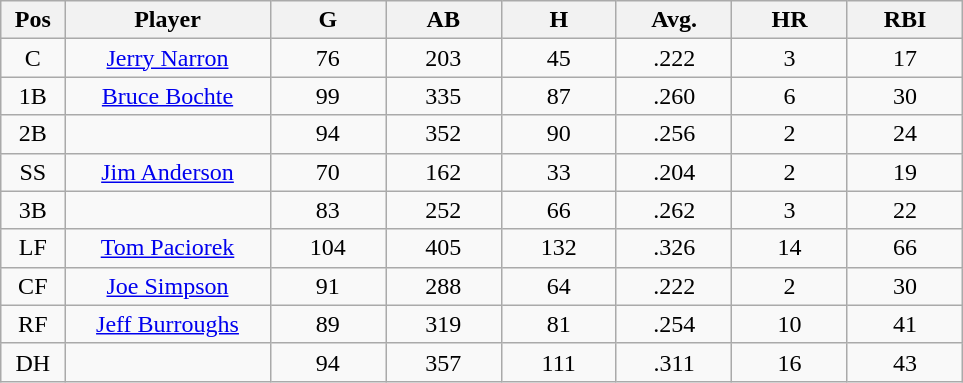<table class="wikitable sortable">
<tr>
<th bgcolor="#DDDDFF" width="5%">Pos</th>
<th bgcolor="#DDDDFF" width="16%">Player</th>
<th bgcolor="#DDDDFF" width="9%">G</th>
<th bgcolor="#DDDDFF" width="9%">AB</th>
<th bgcolor="#DDDDFF" width="9%">H</th>
<th bgcolor="#DDDDFF" width="9%">Avg.</th>
<th bgcolor="#DDDDFF" width="9%">HR</th>
<th bgcolor="#DDDDFF" width="9%">RBI</th>
</tr>
<tr align="center">
<td>C</td>
<td><a href='#'>Jerry Narron</a></td>
<td>76</td>
<td>203</td>
<td>45</td>
<td>.222</td>
<td>3</td>
<td>17</td>
</tr>
<tr align=center>
<td>1B</td>
<td><a href='#'>Bruce Bochte</a></td>
<td>99</td>
<td>335</td>
<td>87</td>
<td>.260</td>
<td>6</td>
<td>30</td>
</tr>
<tr align=center>
<td>2B</td>
<td></td>
<td>94</td>
<td>352</td>
<td>90</td>
<td>.256</td>
<td>2</td>
<td>24</td>
</tr>
<tr align="center">
<td>SS</td>
<td><a href='#'>Jim Anderson</a></td>
<td>70</td>
<td>162</td>
<td>33</td>
<td>.204</td>
<td>2</td>
<td>19</td>
</tr>
<tr align=center>
<td>3B</td>
<td></td>
<td>83</td>
<td>252</td>
<td>66</td>
<td>.262</td>
<td>3</td>
<td>22</td>
</tr>
<tr align="center">
<td>LF</td>
<td><a href='#'>Tom Paciorek</a></td>
<td>104</td>
<td>405</td>
<td>132</td>
<td>.326</td>
<td>14</td>
<td>66</td>
</tr>
<tr align=center>
<td>CF</td>
<td><a href='#'>Joe Simpson</a></td>
<td>91</td>
<td>288</td>
<td>64</td>
<td>.222</td>
<td>2</td>
<td>30</td>
</tr>
<tr align=center>
<td>RF</td>
<td><a href='#'>Jeff Burroughs</a></td>
<td>89</td>
<td>319</td>
<td>81</td>
<td>.254</td>
<td>10</td>
<td>41</td>
</tr>
<tr align=center>
<td>DH</td>
<td></td>
<td>94</td>
<td>357</td>
<td>111</td>
<td>.311</td>
<td>16</td>
<td>43</td>
</tr>
</table>
